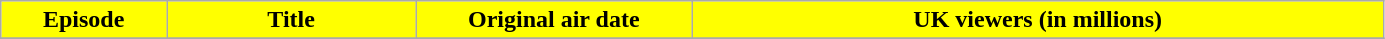<table class="wikitable plainrowheaders" style="background: ; width:73%;">
<tr>
<th style="background: #FFFF00; width: 12%; color: #000000;">Episode</th>
<th style="background: #FFFF00; color: #000000;">Title</th>
<th style="background: #FFFF00; width: 20%; color: #000000;">Original air date</th>
<th style="background: #FFFF00; width: 50%; color: #000000;">UK viewers (in millions)</th>
</tr>
<tr>
</tr>
</table>
